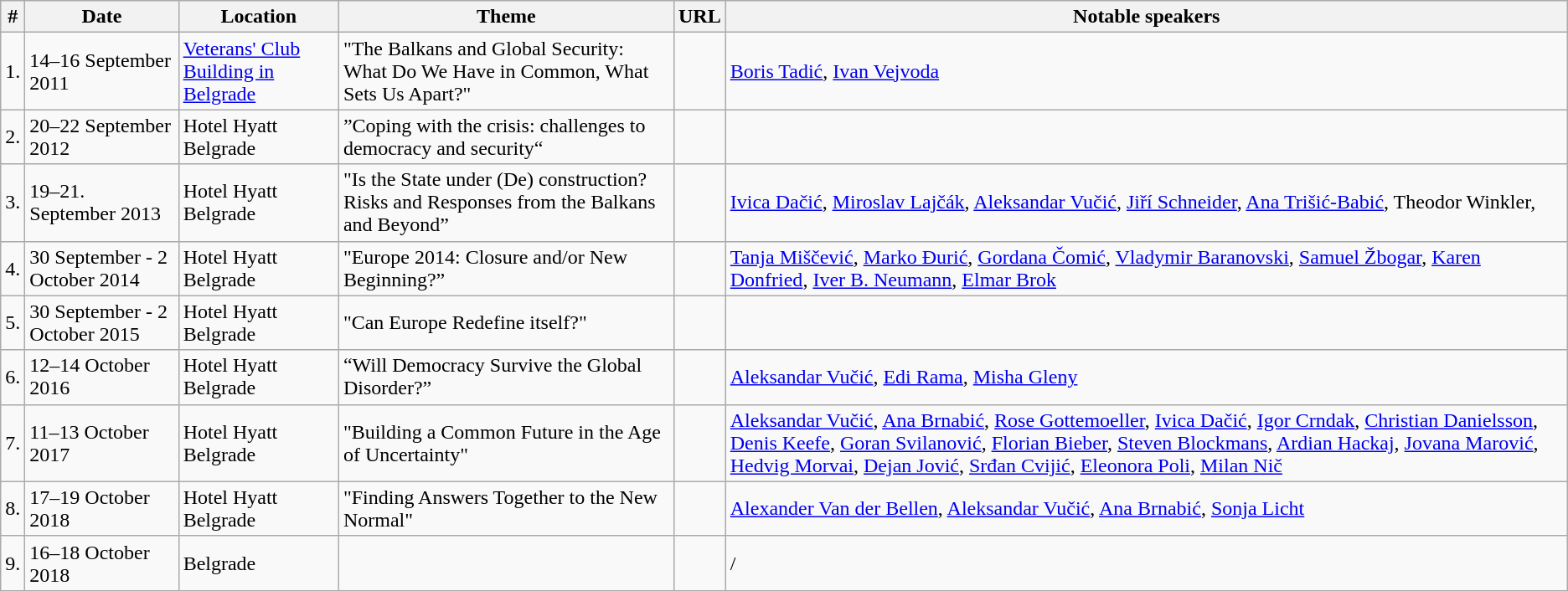<table class="wikitable">
<tr>
<th>#</th>
<th>Date</th>
<th>Location</th>
<th>Theme</th>
<th>URL</th>
<th>Notable speakers</th>
</tr>
<tr>
<td>1.</td>
<td>14–16 September 2011</td>
<td><a href='#'>Veterans' Club Building in Belgrade</a></td>
<td>"The Balkans and Global Security: What Do We Have in Common, What Sets Us Apart?"</td>
<td></td>
<td><a href='#'>Boris Tadić</a>, <a href='#'>Ivan Vejvoda</a></td>
</tr>
<tr>
<td>2.</td>
<td>20–22 September 2012</td>
<td>Hotel Hyatt Belgrade</td>
<td>”Coping with the crisis: challenges to democracy and security“</td>
<td></td>
<td></td>
</tr>
<tr>
<td>3.</td>
<td>19–21. September 2013</td>
<td>Hotel Hyatt Belgrade</td>
<td>"Is the State under (De) construction? Risks and Responses from the Balkans and Beyond”</td>
<td></td>
<td><a href='#'>Ivica Dačić</a>, <a href='#'>Miroslav Lajčák</a>, <a href='#'>Aleksandar Vučić</a>, <a href='#'>Jiří Schneider</a>, <a href='#'>Ana Trišić-Babić</a>, Theodor Winkler,</td>
</tr>
<tr>
<td>4.</td>
<td>30 September - 2 October 2014</td>
<td>Hotel Hyatt Belgrade</td>
<td>"Europe 2014: Closure and/or New Beginning?”</td>
<td></td>
<td><a href='#'>Tanja Miščević</a>, <a href='#'>Marko Đurić</a>, <a href='#'>Gordana Čomić</a>, <a href='#'>Vladymir Baranovski</a>, <a href='#'>Samuel Žbogar</a>, <a href='#'>Karen Donfried</a>, <a href='#'>Iver B. Neumann</a>, <a href='#'>Elmar Brok</a></td>
</tr>
<tr>
<td>5.</td>
<td>30 September - 2 October 2015</td>
<td>Hotel Hyatt Belgrade</td>
<td>"Can Europe Redefine itself?"</td>
<td></td>
<td></td>
</tr>
<tr>
<td>6.</td>
<td>12–14 October 2016</td>
<td>Hotel Hyatt Belgrade</td>
<td>“Will Democracy Survive the Global Disorder?”</td>
<td></td>
<td><a href='#'>Aleksandar Vučić</a>, <a href='#'>Edi Rama</a>, <a href='#'>Misha Gleny</a></td>
</tr>
<tr>
<td>7.</td>
<td>11–13 October 2017</td>
<td>Hotel Hyatt Belgrade</td>
<td>"Building a Common Future in the Age of Uncertainty"</td>
<td></td>
<td><a href='#'>Aleksandar Vučić</a>, <a href='#'>Ana Brnabić</a>, <a href='#'>Rose Gottemoeller</a>, <a href='#'>Ivica Dačić</a>, <a href='#'>Igor Crndak</a>, <a href='#'>Christian Danielsson</a>, <a href='#'>Denis Keefe</a>, <a href='#'>Goran Svilanović</a>, <a href='#'>Florian Bieber</a>, <a href='#'>Steven Blockmans</a>, <a href='#'>Ardian Hackaj</a>, <a href='#'>Jovana Marović</a>, <a href='#'>Hedvig Morvai</a>, <a href='#'>Dejan Jović</a>, <a href='#'>Srđan Cvijić</a>, <a href='#'>Eleonora Poli</a>, <a href='#'>Milan Nič</a></td>
</tr>
<tr>
<td>8.</td>
<td>17–19 October 2018</td>
<td>Hotel Hyatt Belgrade</td>
<td>"Finding Answers Together to the New Normal"</td>
<td></td>
<td><a href='#'>Alexander Van der Bellen</a>, <a href='#'>Aleksandar Vučić</a>, <a href='#'>Ana Brnabić</a>, <a href='#'>Sonja Licht</a></td>
</tr>
<tr>
<td>9.</td>
<td>16–18 October 2018</td>
<td>Belgrade</td>
<td "Striving for Justice in a Divided World></td>
<td></td>
<td>/</td>
</tr>
</table>
